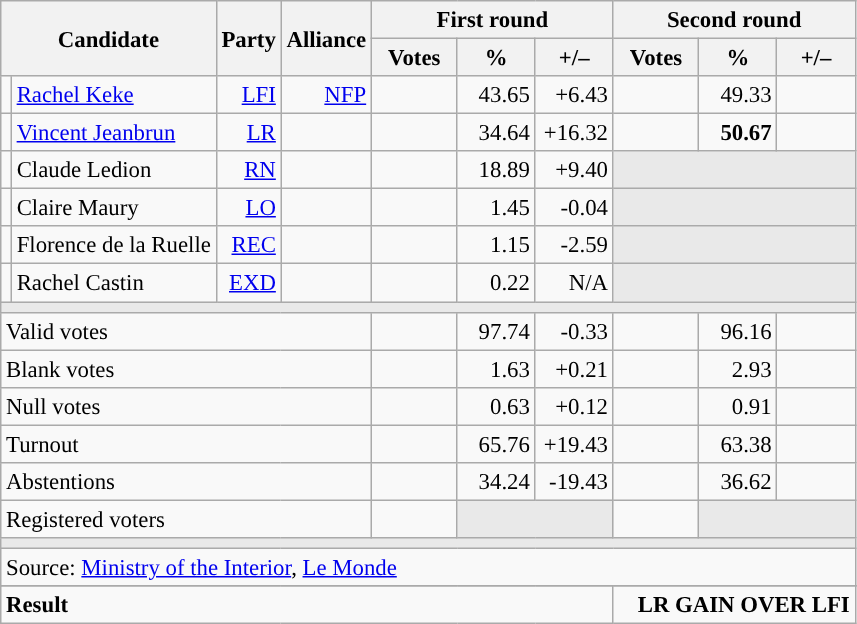<table class="wikitable" style="text-align:right;font-size:95%;">
<tr>
<th rowspan="2" colspan="2">Candidate</th>
<th rowspan="2">Party</th>
<th rowspan="2">Alliance</th>
<th colspan="3">First round</th>
<th colspan="3">Second round</th>
</tr>
<tr>
<th style="width:50px;">Votes</th>
<th style="width:45px;">%</th>
<th style="width:45px;">+/–</th>
<th style="width:50px;">Votes</th>
<th style="width:45px;">%</th>
<th style="width:45px;">+/–</th>
</tr>
<tr>
<td style="color:inherit;background:"></td>
<td style="text-align:left;"><a href='#'>Rachel Keke</a></td>
<td><a href='#'>LFI</a></td>
<td><a href='#'>NFP</a></td>
<td></td>
<td>43.65</td>
<td>+6.43</td>
<td></td>
<td>49.33</td>
<td></td>
</tr>
<tr>
<td style="color:inherit;background:"></td>
<td style="text-align:left;"><a href='#'>Vincent Jeanbrun</a></td>
<td><a href='#'>LR</a></td>
<td></td>
<td></td>
<td>34.64</td>
<td>+16.32</td>
<td><strong></strong></td>
<td><strong>50.67</strong></td>
<td></td>
</tr>
<tr>
<td style="color:inherit;background:"></td>
<td style="text-align:left;">Claude Ledion</td>
<td><a href='#'>RN</a></td>
<td></td>
<td></td>
<td>18.89</td>
<td>+9.40</td>
<td colspan="3" style="background:#E9E9E9;"></td>
</tr>
<tr>
<td style="color:inherit;background:"></td>
<td style="text-align:left;">Claire Maury</td>
<td><a href='#'>LO</a></td>
<td></td>
<td></td>
<td>1.45</td>
<td>-0.04</td>
<td colspan="3" style="background:#E9E9E9;"></td>
</tr>
<tr>
<td style="color:inherit;background:"></td>
<td style="text-align:left;">Florence de la Ruelle</td>
<td><a href='#'>REC</a></td>
<td></td>
<td></td>
<td>1.15</td>
<td>-2.59</td>
<td colspan="3" style="background:#E9E9E9;"></td>
</tr>
<tr>
<td style="color:inherit;background:"></td>
<td style="text-align:left;">Rachel Castin</td>
<td><a href='#'>EXD</a></td>
<td></td>
<td></td>
<td>0.22</td>
<td>N/A</td>
<td colspan="3" style="background:#E9E9E9;"></td>
</tr>
<tr>
<td colspan="10" style="background:#E9E9E9;"></td>
</tr>
<tr>
<td colspan="4" style="text-align:left;">Valid votes</td>
<td></td>
<td>97.74</td>
<td>-0.33</td>
<td></td>
<td>96.16</td>
<td></td>
</tr>
<tr>
<td colspan="4" style="text-align:left;">Blank votes</td>
<td></td>
<td>1.63</td>
<td>+0.21</td>
<td></td>
<td>2.93</td>
<td></td>
</tr>
<tr>
<td colspan="4" style="text-align:left;">Null votes</td>
<td></td>
<td>0.63</td>
<td>+0.12</td>
<td></td>
<td>0.91</td>
<td></td>
</tr>
<tr>
<td colspan="4" style="text-align:left;">Turnout</td>
<td></td>
<td>65.76</td>
<td>+19.43</td>
<td></td>
<td>63.38</td>
<td></td>
</tr>
<tr>
<td colspan="4" style="text-align:left;">Abstentions</td>
<td></td>
<td>34.24</td>
<td>-19.43</td>
<td></td>
<td>36.62</td>
<td></td>
</tr>
<tr>
<td colspan="4" style="text-align:left;">Registered voters</td>
<td></td>
<td colspan="2" style="background:#E9E9E9;"></td>
<td></td>
<td colspan="2" style="background:#E9E9E9;"></td>
</tr>
<tr>
<td colspan="10" style="background:#E9E9E9;"></td>
</tr>
<tr>
<td colspan="10" style="text-align:left;">Source: <a href='#'>Ministry of the Interior</a>, <a href='#'>Le Monde</a></td>
</tr>
<tr>
</tr>
<tr style="font-weight:bold">
<td colspan="7" style="text-align:left;">Result</td>
<td colspan="7" style="background-color:">LR GAIN OVER LFI</td>
</tr>
</table>
